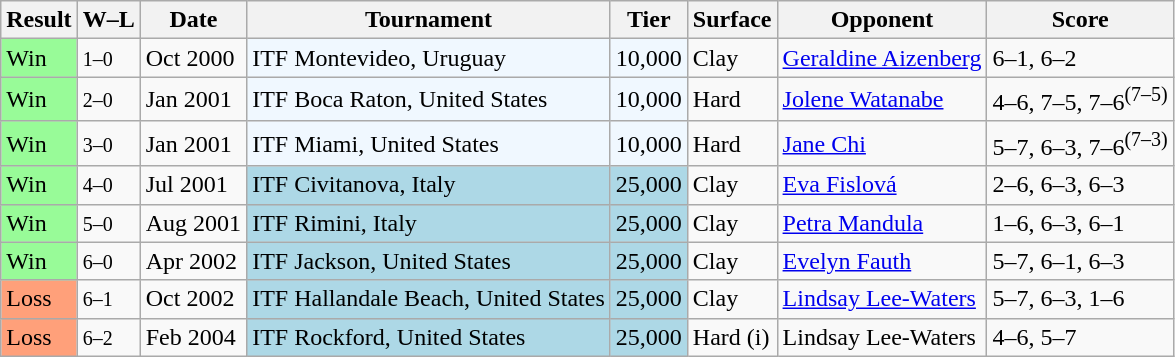<table class="wikitable sortable">
<tr>
<th>Result</th>
<th class=unsortable>W–L</th>
<th>Date</th>
<th>Tournament</th>
<th>Tier</th>
<th>Surface</th>
<th>Opponent</th>
<th class=unsortable>Score</th>
</tr>
<tr>
<td bgcolor="98FB98">Win</td>
<td><small>1–0</small></td>
<td>Oct 2000</td>
<td bgcolor="#f0f8ff">ITF Montevideo, Uruguay</td>
<td bgcolor="#f0f8ff">10,000</td>
<td>Clay</td>
<td> <a href='#'>Geraldine Aizenberg</a></td>
<td>6–1, 6–2</td>
</tr>
<tr>
<td bgcolor="98FB98">Win</td>
<td><small>2–0</small></td>
<td>Jan 2001</td>
<td bgcolor="#f0f8ff">ITF Boca Raton, United States</td>
<td bgcolor="#f0f8ff">10,000</td>
<td>Hard</td>
<td> <a href='#'>Jolene Watanabe</a></td>
<td>4–6, 7–5, 7–6<sup>(7–5)</sup></td>
</tr>
<tr>
<td bgcolor="98FB98">Win</td>
<td><small>3–0</small></td>
<td>Jan 2001</td>
<td bgcolor="#f0f8ff">ITF Miami, United States</td>
<td bgcolor="#f0f8ff">10,000</td>
<td>Hard</td>
<td> <a href='#'>Jane Chi</a></td>
<td>5–7, 6–3, 7–6<sup>(7–3)</sup></td>
</tr>
<tr>
<td bgcolor="98FB98">Win</td>
<td><small>4–0</small></td>
<td>Jul 2001</td>
<td style="background:lightblue;">ITF Civitanova, Italy</td>
<td style="background:lightblue;">25,000</td>
<td>Clay</td>
<td> <a href='#'>Eva Fislová</a></td>
<td>2–6, 6–3, 6–3</td>
</tr>
<tr>
<td bgcolor="98FB98">Win</td>
<td><small>5–0</small></td>
<td>Aug 2001</td>
<td style="background:lightblue;">ITF Rimini, Italy</td>
<td style="background:lightblue;">25,000</td>
<td>Clay</td>
<td> <a href='#'>Petra Mandula</a></td>
<td>1–6, 6–3, 6–1</td>
</tr>
<tr>
<td bgcolor="98FB98">Win</td>
<td><small>6–0</small></td>
<td>Apr 2002</td>
<td style="background:lightblue;">ITF Jackson, United States</td>
<td style="background:lightblue;">25,000</td>
<td>Clay</td>
<td> <a href='#'>Evelyn Fauth</a></td>
<td>5–7, 6–1, 6–3</td>
</tr>
<tr>
<td style="background:#ffa07a;">Loss</td>
<td><small>6–1</small></td>
<td>Oct 2002</td>
<td style="background:lightblue;">ITF Hallandale Beach, United States</td>
<td style="background:lightblue;">25,000</td>
<td>Clay</td>
<td> <a href='#'>Lindsay Lee-Waters</a></td>
<td>5–7, 6–3, 1–6</td>
</tr>
<tr>
<td style="background:#ffa07a;">Loss</td>
<td><small>6–2</small></td>
<td>Feb 2004</td>
<td style="background:lightblue;">ITF Rockford, United States</td>
<td style="background:lightblue;">25,000</td>
<td>Hard (i)</td>
<td> Lindsay Lee-Waters</td>
<td>4–6, 5–7</td>
</tr>
</table>
